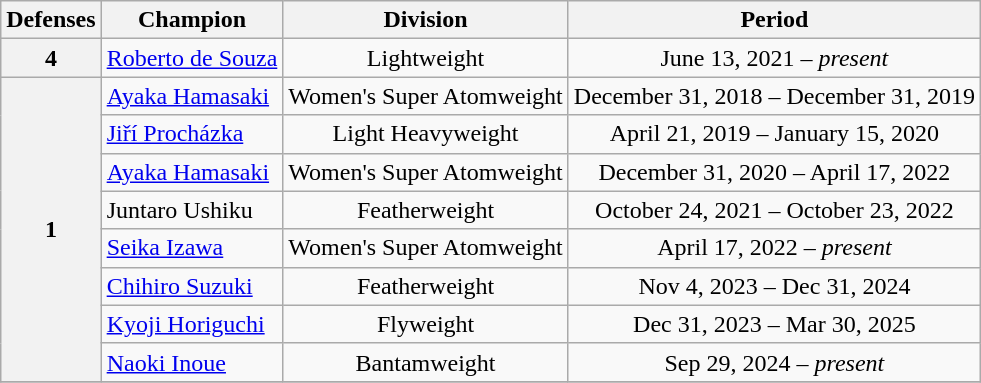<table class="wikitable">
<tr>
<th valign="top">Defenses</th>
<th valign="top">Champion</th>
<th valign="top">Division</th>
<th valign="top">Period</th>
</tr>
<tr>
<th rowspan="1">4</th>
<td align=left> <a href='#'>Roberto de Souza</a></td>
<td align=center>Lightweight</td>
<td align=center>June 13, 2021 – <em>present</em></td>
</tr>
<tr>
<th rowspan="8">1</th>
<td align=left> <a href='#'>Ayaka Hamasaki</a></td>
<td align=center>Women's Super Atomweight</td>
<td align=center>December 31, 2018 – December 31, 2019</td>
</tr>
<tr>
<td> <a href='#'>Jiří Procházka</a></td>
<td align=center>Light Heavyweight</td>
<td align=center>April 21, 2019 – January 15, 2020</td>
</tr>
<tr>
<td align=left> <a href='#'>Ayaka Hamasaki</a></td>
<td align=center>Women's Super Atomweight</td>
<td align=center>December 31, 2020 – April 17, 2022</td>
</tr>
<tr>
<td align=left> Juntaro Ushiku</td>
<td align=center>Featherweight</td>
<td align=center>October 24, 2021 – October 23, 2022</td>
</tr>
<tr>
<td align=left> <a href='#'>Seika Izawa</a></td>
<td align=center>Women's Super Atomweight</td>
<td align=center>April 17, 2022 – <em>present</em></td>
</tr>
<tr>
<td align=left> <a href='#'>Chihiro Suzuki</a></td>
<td align=center>Featherweight</td>
<td align=center>Nov 4, 2023 – Dec 31, 2024</td>
</tr>
<tr>
<td align=left> <a href='#'>Kyoji Horiguchi</a></td>
<td align=center>Flyweight</td>
<td align=center>Dec 31, 2023  – Mar 30, 2025</td>
</tr>
<tr>
<td align=left> <a href='#'>Naoki Inoue</a></td>
<td align=center>Bantamweight</td>
<td align=center>Sep 29, 2024  – <em>present</em></td>
</tr>
<tr>
</tr>
</table>
